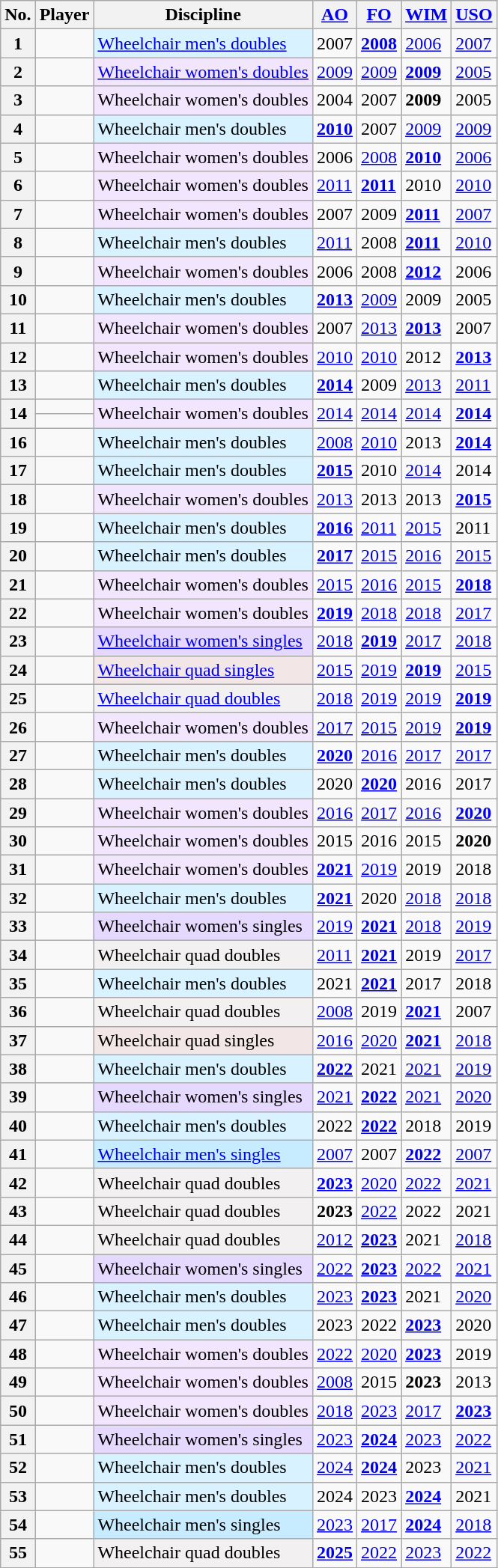<table class="wikitable sortable mw-datatable sort-under-center sticky-table-col2 sticky-table-row1">
<tr>
<th scope=col>No.</th>
<th scope=col>Player</th>
<th scope=col>Discipline</th>
<th scope=col class=unsortable><a href='#'>AO</a></th>
<th scope=col class=unsortable><a href='#'>FO</a></th>
<th scope=col class=unsortable><a href='#'>WIM</a></th>
<th scope=col class=unsortable><a href='#'>USO</a></th>
</tr>
<tr>
<th scope=row>1</th>
<td></td>
<td style="background:#d9f2ff" data-sort-value="11"><a href='#'>Wheelchair men's doubles</a></td>
<td>2007</td>
<td><strong><a href='#'>2008</a></strong></td>
<td><a href='#'>2006</a></td>
<td><a href='#'>2007</a></td>
</tr>
<tr>
<th scope=row>2</th>
<td></td>
<td style="background:#f2e6ff" data-sort-value="12"><a href='#'>Wheelchair women's doubles</a></td>
<td><a href='#'>2009</a></td>
<td><a href='#'>2009</a></td>
<td><strong><a href='#'>2009</a></strong></td>
<td><a href='#'>2005</a></td>
</tr>
<tr>
<th scope=row>3</th>
<td></td>
<td style="background:#f2e6ff" data-sort-value="12">Wheelchair women's doubles</td>
<td>2004</td>
<td>2007</td>
<td><strong>2009</strong></td>
<td>2005</td>
</tr>
<tr>
<th scope=row>4</th>
<td></td>
<td style="background:#d9f2ff" data-sort-value="11">Wheelchair men's doubles</td>
<td><strong><a href='#'>2010</a></strong></td>
<td>2007</td>
<td><a href='#'>2009</a></td>
<td><a href='#'>2009</a></td>
</tr>
<tr>
<th scope=row>5</th>
<td></td>
<td style="background:#f2e6ff" data-sort-value="12">Wheelchair women's doubles</td>
<td>2006</td>
<td><a href='#'>2008</a></td>
<td><strong><a href='#'>2010</a></strong></td>
<td><a href='#'>2006</a></td>
</tr>
<tr>
<th scope=row>6</th>
<td></td>
<td style="background:#f2e6ff" data-sort-value="12">Wheelchair women's doubles</td>
<td><a href='#'>2011</a></td>
<td><strong><a href='#'>2011</a></strong></td>
<td>2010</td>
<td><a href='#'>2010</a></td>
</tr>
<tr>
<th scope=row>7</th>
<td></td>
<td style="background:#f2e6ff" data-sort-value="12">Wheelchair women's doubles</td>
<td>2007</td>
<td>2009</td>
<td><strong><a href='#'>2011</a></strong></td>
<td><a href='#'>2007</a></td>
</tr>
<tr>
<th scope=row>8</th>
<td></td>
<td style="background:#d9f2ff" data-sort-value="11">Wheelchair men's doubles</td>
<td><a href='#'>2011</a></td>
<td>2008</td>
<td><strong><a href='#'>2011</a></strong></td>
<td><a href='#'>2010</a></td>
</tr>
<tr>
<th scope=row>9</th>
<td></td>
<td style="background:#f2e6ff" data-sort-value="12">Wheelchair women's doubles</td>
<td>2006</td>
<td>2008</td>
<td><strong><a href='#'>2012</a></strong></td>
<td>2006</td>
</tr>
<tr>
<th scope=row>10</th>
<td></td>
<td style="background:#d9f2ff" data-sort-value="11">Wheelchair men's doubles</td>
<td><strong><a href='#'>2013</a></strong></td>
<td><a href='#'>2009</a></td>
<td>2009</td>
<td>2005</td>
</tr>
<tr>
<th scope=row>11</th>
<td></td>
<td style="background:#f2e6ff" data-sort-value="12">Wheelchair women's doubles</td>
<td>2007</td>
<td><a href='#'>2013</a></td>
<td><strong><a href='#'>2013</a></strong></td>
<td>2007</td>
</tr>
<tr>
<th scope=row>12</th>
<td></td>
<td style="background:#f2e6ff" data-sort-value="12">Wheelchair women's doubles</td>
<td><a href='#'>2010</a></td>
<td><a href='#'>2010</a></td>
<td>2012</td>
<td><strong><a href='#'>2013</a></strong></td>
</tr>
<tr>
<th scope=row>13</th>
<td></td>
<td style="background:#d9f2ff" data-sort-value="11">Wheelchair men's doubles</td>
<td><strong><a href='#'>2014</a></strong></td>
<td>2009</td>
<td><a href='#'>2013</a></td>
<td><a href='#'>2011</a></td>
</tr>
<tr>
<th rowspan="2" scope=row>14</th>
<td></td>
<td rowspan="2" style="background:#f2e6ff" data-sort-value="12">Wheelchair women's doubles</td>
<td rowspan="2"><a href='#'>2014</a></td>
<td rowspan="2"><a href='#'>2014</a></td>
<td rowspan="2"><a href='#'>2014</a></td>
<td rowspan="2"><strong><a href='#'>2014</a></strong></td>
</tr>
<tr>
<td style=text-align:left class=sticky-table-left></td>
</tr>
<tr>
<th scope=row>16</th>
<td></td>
<td style="background:#d9f2ff" data-sort-value="11">Wheelchair men's doubles</td>
<td><a href='#'>2008</a></td>
<td><a href='#'>2010</a></td>
<td>2013</td>
<td><strong><a href='#'>2014</a></strong></td>
</tr>
<tr>
<th scope=row>17</th>
<td></td>
<td style="background:#d9f2ff" data-sort-value="11">Wheelchair men's doubles</td>
<td><strong><a href='#'>2015</a></strong></td>
<td>2010</td>
<td><a href='#'>2014</a></td>
<td>2014</td>
</tr>
<tr>
<th scope=row>18</th>
<td></td>
<td style="background:#f2e6ff" data-sort-value="12">Wheelchair women's doubles</td>
<td><a href='#'>2013</a></td>
<td>2013</td>
<td>2013</td>
<td><strong><a href='#'>2015</a></strong></td>
</tr>
<tr>
<th scope=row>19</th>
<td></td>
<td style="background:#d9f2ff" data-sort-value="11">Wheelchair men's doubles</td>
<td><strong><a href='#'>2016</a></strong></td>
<td><a href='#'>2011</a></td>
<td><a href='#'>2015</a></td>
<td>2011</td>
</tr>
<tr>
<th scope=row>20</th>
<td></td>
<td style="background:#d9f2ff" data-sort-value="11">Wheelchair men's doubles</td>
<td><strong><a href='#'>2017</a></strong></td>
<td><a href='#'>2015</a></td>
<td><a href='#'>2016</a></td>
<td><a href='#'>2015</a></td>
</tr>
<tr>
<th scope=row>21</th>
<td></td>
<td style="background:#f2e6ff" data-sort-value="12">Wheelchair women's doubles</td>
<td><a href='#'>2015</a></td>
<td><a href='#'>2016</a></td>
<td><a href='#'>2015</a></td>
<td><strong><a href='#'>2018</a></strong></td>
</tr>
<tr>
<th scope=row>22</th>
<td></td>
<td style="background:#f2e6ff" data-sort-value="12">Wheelchair women's doubles</td>
<td><strong><a href='#'>2019</a></strong></td>
<td><a href='#'>2018</a></td>
<td><a href='#'>2018</a></td>
<td><a href='#'>2017</a></td>
</tr>
<tr>
<th scope=row>23</th>
<td></td>
<td style="background:#e6d9ff" data-sort-value="9"><a href='#'>Wheelchair women's singles</a></td>
<td><a href='#'>2018</a></td>
<td><strong><a href='#'>2019</a></strong></td>
<td><a href='#'>2017</a></td>
<td><a href='#'>2018</a></td>
</tr>
<tr>
<th scope=row>24</th>
<td></td>
<td style="background:#f2e6e6" data-sort-value="10"><a href='#'>Wheelchair quad singles</a></td>
<td><a href='#'>2015</a></td>
<td><a href='#'>2019</a></td>
<td><strong><a href='#'>2019</a></strong></td>
<td><a href='#'>2015</a></td>
</tr>
<tr>
<th scope=row>25</th>
<td></td>
<td style="background:#f2f0f0" data-sort-value="13"><a href='#'>Wheelchair quad doubles</a></td>
<td><a href='#'>2018</a></td>
<td><a href='#'>2019</a></td>
<td><a href='#'>2019</a></td>
<td><strong><a href='#'>2019</a></strong></td>
</tr>
<tr>
<th scope=row>26</th>
<td></td>
<td style="background:#f2e6ff" data-sort-value="12">Wheelchair women's doubles</td>
<td><a href='#'>2017</a></td>
<td><a href='#'>2015</a></td>
<td><a href='#'>2019</a></td>
<td><strong><a href='#'>2019</a></strong></td>
</tr>
<tr>
<th scope=row>27</th>
<td></td>
<td style="background:#d9f2ff" data-sort-value="11">Wheelchair men's doubles</td>
<td><strong><a href='#'>2020</a></strong></td>
<td><a href='#'>2016</a></td>
<td><a href='#'>2017</a></td>
<td><a href='#'>2017</a></td>
</tr>
<tr>
<th scope=row>28</th>
<td></td>
<td style="background:#d9f2ff" data-sort-value="11">Wheelchair men's doubles</td>
<td>2020</td>
<td><strong><a href='#'>2020</a></strong></td>
<td>2016</td>
<td>2017</td>
</tr>
<tr>
<th scope=row>29</th>
<td></td>
<td style="background:#f2e6ff" data-sort-value="12">Wheelchair women's doubles</td>
<td><a href='#'>2016</a></td>
<td><a href='#'>2017</a></td>
<td><a href='#'>2016</a></td>
<td><strong><a href='#'>2020</a></strong></td>
</tr>
<tr>
<th scope=row>30</th>
<td></td>
<td style="background:#f2e6ff" data-sort-value="12">Wheelchair women's doubles</td>
<td>2015</td>
<td>2016</td>
<td>2015</td>
<td><strong>2020</strong></td>
</tr>
<tr>
<th scope=row>31</th>
<td></td>
<td style="background:#f2e6ff" data-sort-value="12">Wheelchair women's doubles</td>
<td><strong><a href='#'>2021</a></strong></td>
<td><a href='#'>2019</a></td>
<td>2019</td>
<td>2018</td>
</tr>
<tr>
<th scope=row>32</th>
<td></td>
<td style="background:#d9f2ff" data-sort-value="11">Wheelchair men's doubles</td>
<td><strong><a href='#'>2021</a></strong></td>
<td>2020</td>
<td><a href='#'>2018</a></td>
<td><a href='#'>2018</a></td>
</tr>
<tr>
<th scope=row>33</th>
<td></td>
<td style="background:#e6d9ff" data-sort-value="9">Wheelchair women's singles</td>
<td><a href='#'>2019</a></td>
<td><strong><a href='#'>2021</a></strong></td>
<td><a href='#'>2018</a></td>
<td><a href='#'>2019</a></td>
</tr>
<tr>
<th scope=row>34</th>
<td></td>
<td style="background:#f2f0f0" data-sort-value="13">Wheelchair quad doubles</td>
<td><a href='#'>2011</a></td>
<td><strong><a href='#'>2021</a></strong></td>
<td>2019</td>
<td><a href='#'>2017</a></td>
</tr>
<tr>
<th scope=row>35</th>
<td></td>
<td style="background:#d9f2ff" data-sort-value="11">Wheelchair men's doubles</td>
<td>2021</td>
<td><strong><a href='#'>2021</a></strong></td>
<td>2017</td>
<td>2018</td>
</tr>
<tr>
<th scope=row>36</th>
<td></td>
<td style="background:#f2f0f0" data-sort-value="13">Wheelchair quad doubles</td>
<td><a href='#'>2008</a></td>
<td>2019</td>
<td><strong><a href='#'>2021</a></strong></td>
<td>2007</td>
</tr>
<tr>
<th scope=row>37</th>
<td></td>
<td style="background:#f2e6e6" data-sort-value="10">Wheelchair quad singles</td>
<td><a href='#'>2016</a></td>
<td><a href='#'>2020</a></td>
<td><strong><a href='#'>2021</a></strong></td>
<td><a href='#'>2018</a></td>
</tr>
<tr>
<th scope=row>38</th>
<td></td>
<td style="background:#d9f2ff" data-sort-value="11">Wheelchair men's doubles</td>
<td><strong><a href='#'>2022</a></strong></td>
<td>2021</td>
<td><a href='#'>2021</a></td>
<td><a href='#'>2019</a></td>
</tr>
<tr>
<th scope=row>39</th>
<td></td>
<td style="background:#e6d9ff" data-sort-value="9">Wheelchair women's singles</td>
<td><a href='#'>2021</a></td>
<td><strong><a href='#'>2022</a></strong></td>
<td><a href='#'>2021</a></td>
<td><a href='#'>2020</a></td>
</tr>
<tr>
<th scope=row>40</th>
<td></td>
<td style="background:#d9f2ff" data-sort-value="11">Wheelchair men's doubles</td>
<td>2022</td>
<td><strong><a href='#'>2022</a></strong></td>
<td>2018</td>
<td>2019</td>
</tr>
<tr>
<th scope=row>41</th>
<td></td>
<td style="background:#c7ebff" data-sort-value="8"><a href='#'>Wheelchair men's singles</a></td>
<td><a href='#'>2007</a></td>
<td>2007</td>
<td><strong><a href='#'>2022</a></strong></td>
<td><a href='#'>2007</a></td>
</tr>
<tr>
<th scope=row>42</th>
<td></td>
<td style="background:#f2f0f0" data-sort-value="13">Wheelchair quad doubles</td>
<td><strong><a href='#'>2023</a></strong></td>
<td><a href='#'>2020</a></td>
<td><a href='#'>2022</a></td>
<td><a href='#'>2021</a></td>
</tr>
<tr>
<th scope=row>43</th>
<td></td>
<td style="background:#f2f0f0" data-sort-value="13">Wheelchair quad doubles</td>
<td><strong>2023</strong></td>
<td><a href='#'>2022</a></td>
<td>2022</td>
<td>2021</td>
</tr>
<tr>
<th scope=row>44</th>
<td></td>
<td style="background:#f2f0f0" data-sort-value="13">Wheelchair quad doubles</td>
<td><a href='#'>2012</a></td>
<td><strong><a href='#'>2023</a></strong></td>
<td>2021</td>
<td><a href='#'>2018</a></td>
</tr>
<tr>
<th scope=row>45</th>
<td></td>
<td style="background:#e6d9ff" data-sort-value="9">Wheelchair women's singles</td>
<td><a href='#'>2022</a></td>
<td><strong><a href='#'>2023</a></strong></td>
<td><a href='#'>2022</a></td>
<td><a href='#'>2021</a></td>
</tr>
<tr>
<th scope=row>46</th>
<td></td>
<td style="background:#d9f2ff" data-sort-value="11">Wheelchair men's doubles</td>
<td><a href='#'>2023</a></td>
<td><strong><a href='#'>2023</a></strong></td>
<td>2021</td>
<td><a href='#'>2020</a></td>
</tr>
<tr>
<th scope=row>47</th>
<td></td>
<td style="background:#d9f2ff" data-sort-value="11">Wheelchair men's doubles</td>
<td>2023</td>
<td>2022</td>
<td><strong><a href='#'>2023</a></strong></td>
<td>2020</td>
</tr>
<tr>
<th scope=row>48</th>
<td></td>
<td style="background:#f2e6ff" data-sort-value="12">Wheelchair women's doubles</td>
<td><a href='#'>2022</a></td>
<td><a href='#'>2020</a></td>
<td><strong><a href='#'>2023</a></strong></td>
<td>2019</td>
</tr>
<tr>
<th scope=row>49</th>
<td></td>
<td style="background:#f2e6ff" data-sort-value="12">Wheelchair women's doubles</td>
<td><a href='#'>2008</a></td>
<td>2015</td>
<td><strong>2023</strong></td>
<td>2013</td>
</tr>
<tr>
<th scope=row>50</th>
<td></td>
<td style="background:#f2e6ff" data-sort-value="12">Wheelchair women's doubles</td>
<td><a href='#'>2018</a></td>
<td><a href='#'>2023</a></td>
<td><a href='#'>2017</a></td>
<td><strong><a href='#'>2023</a></strong></td>
</tr>
<tr>
<th scope=row>51</th>
<td></td>
<td style="background:#e6d9ff" data-sort-value="9">Wheelchair women's singles</td>
<td><a href='#'>2023</a></td>
<td><strong><a href='#'>2024</a></strong></td>
<td><a href='#'>2023</a></td>
<td><a href='#'>2022</a></td>
</tr>
<tr>
<th scope=row>52</th>
<td></td>
<td style="background:#d9f2ff" data-sort-value="11">Wheelchair men's doubles</td>
<td><a href='#'>2024</a></td>
<td><strong><a href='#'>2024</a></strong></td>
<td>2023</td>
<td><a href='#'>2021</a></td>
</tr>
<tr>
<th scope=row>53</th>
<td></td>
<td style="background:#d9f2ff" data-sort-value="11">Wheelchair men's doubles</td>
<td>2024</td>
<td>2023</td>
<td><strong><a href='#'>2024</a></strong></td>
<td>2021</td>
</tr>
<tr>
<th scope=row>54</th>
<td></td>
<td style="background:#c7ebff" data-sort-value="8">Wheelchair men's singles</td>
<td><a href='#'>2023</a></td>
<td><a href='#'>2017</a></td>
<td><strong><a href='#'>2024</a></strong></td>
<td><a href='#'>2018</a></td>
</tr>
<tr>
<th scope=row>55</th>
<td></td>
<td style="background:#f2f0f0" data-sort-value="13">Wheelchair quad doubles</td>
<td><strong><a href='#'>2025</a></strong></td>
<td><a href='#'>2022</a></td>
<td><a href='#'>2023</a></td>
<td><a href='#'>2022</a></td>
</tr>
</table>
